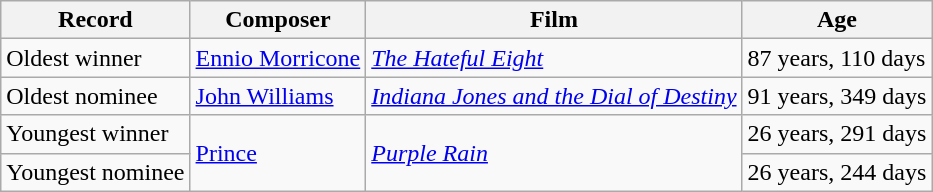<table class="wikitable">
<tr>
<th scope="col">Record</th>
<th scope="col">Composer</th>
<th scope="col">Film</th>
<th scope="col">Age</th>
</tr>
<tr>
<td>Oldest winner</td>
<td><a href='#'>Ennio Morricone</a></td>
<td><em><a href='#'>The Hateful Eight</a></em></td>
<td>87 years, 110 days</td>
</tr>
<tr>
<td>Oldest nominee</td>
<td><a href='#'>John Williams</a></td>
<td><em><a href='#'>Indiana Jones and the Dial of Destiny</a></em></td>
<td>91 years, 349 days</td>
</tr>
<tr>
<td>Youngest winner</td>
<td rowspan="2"><a href='#'>Prince</a></td>
<td rowspan="2"><em><a href='#'>Purple Rain</a></em></td>
<td>26 years, 291 days</td>
</tr>
<tr>
<td>Youngest nominee</td>
<td>26 years, 244 days</td>
</tr>
</table>
